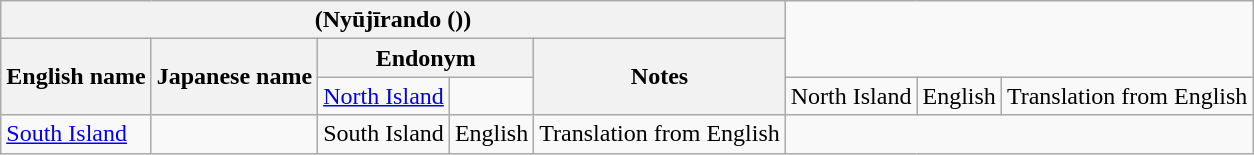<table class="wikitable sortable">
<tr>
<th colspan="5"> (Nyūjīrando ())</th>
</tr>
<tr>
<th rowspan="2">English name</th>
<th rowspan="2">Japanese name</th>
<th colspan="2">Endonym</th>
<th rowspan="2">Notes</th>
</tr>
<tr>
<td><a href='#'>North Island</a></td>
<td></td>
<td>North Island</td>
<td>English</td>
<td>Translation from English</td>
</tr>
<tr>
<td><a href='#'>South Island</a></td>
<td></td>
<td>South Island</td>
<td>English</td>
<td>Translation from English</td>
</tr>
</table>
